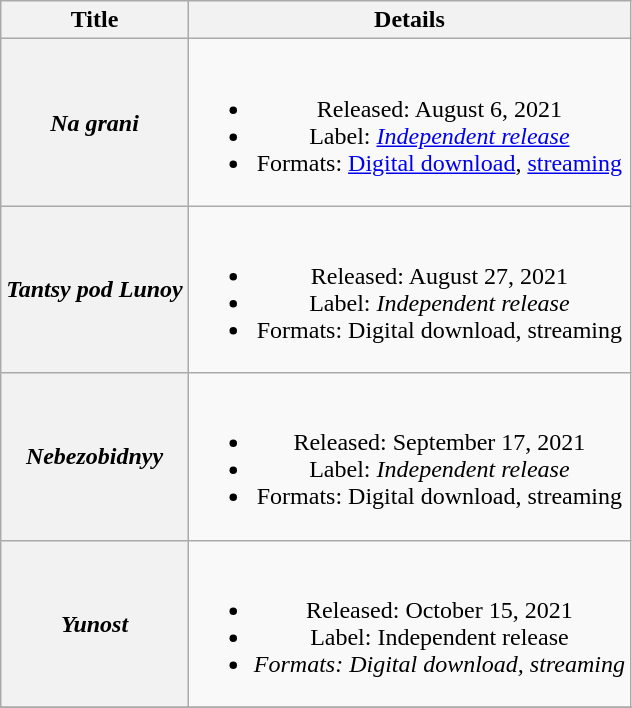<table class="wikitable plainrowheaders" style="text-align:center;">
<tr>
<th scope="col">Title</th>
<th scope="col">Details</th>
</tr>
<tr>
<th scope="row"><em>Na grani</em></th>
<td><br><ul><li>Released: August 6, 2021</li><li>Label: <em><a href='#'>Independent release</a></em></li><li>Formats: <a href='#'>Digital download</a>, <a href='#'>streaming</a></li></ul></td>
</tr>
<tr>
<th scope="row"><em>Tantsy pod Lunoy</em></th>
<td><br><ul><li>Released: August 27, 2021</li><li>Label: <em>Independent release</em></li><li>Formats: Digital download, streaming</li></ul></td>
</tr>
<tr>
<th scope="row"><em>Nebezobidnyy</em></th>
<td><br><ul><li>Released: September 17, 2021</li><li>Label: <em>Independent release</em></li><li>Formats: Digital download, streaming</li></ul></td>
</tr>
<tr>
<th scope="row"><em>Yunost<strong></th>
<td><br><ul><li>Released: October 15, 2021</li><li>Label: </em>Independent release<em></li><li>Formats: Digital download, streaming</li></ul></td>
</tr>
<tr>
</tr>
</table>
